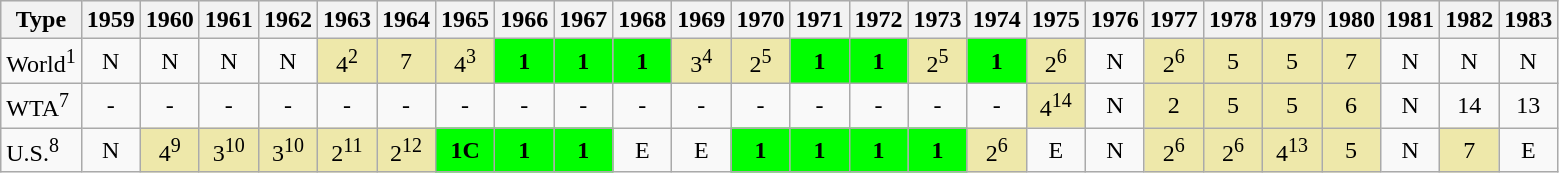<table class="wikitable" style="text-align:center;">
<tr bgcolor="#efefef">
<th>Type</th>
<th>1959</th>
<th>1960</th>
<th>1961</th>
<th>1962</th>
<th>1963</th>
<th>1964</th>
<th>1965</th>
<th>1966</th>
<th>1967</th>
<th>1968</th>
<th>1969</th>
<th>1970</th>
<th>1971</th>
<th>1972</th>
<th>1973</th>
<th>1974</th>
<th>1975</th>
<th>1976</th>
<th>1977</th>
<th>1978</th>
<th>1979</th>
<th>1980</th>
<th>1981</th>
<th>1982</th>
<th>1983</th>
</tr>
<tr>
<td align="left">World<sup>1</sup></td>
<td>N</td>
<td>N</td>
<td>N</td>
<td>N</td>
<td style="background:#EEE8AA;">4<sup>2</sup></td>
<td style="background:#EEE8AA;">7</td>
<td style="background:#EEE8AA;">4<sup>3</sup></td>
<td style="background:#00ff00;"><strong>1</strong></td>
<td style="background:#00ff00;"><strong>1</strong></td>
<td style="background:#00ff00;"><strong>1</strong></td>
<td style="background:#EEE8AA;">3<sup>4</sup></td>
<td style="background:#EEE8AA;">2<sup>5</sup></td>
<td style="background:#00ff00;"><strong>1</strong></td>
<td style="background:#00ff00;"><strong>1</strong></td>
<td style="background:#EEE8AA;">2<sup>5</sup></td>
<td style="background:#00ff00;"><strong>1</strong></td>
<td style="background:#EEE8AA;">2<sup>6</sup></td>
<td>N</td>
<td style="background:#EEE8AA;">2<sup>6</sup></td>
<td style="background:#EEE8AA;">5</td>
<td style="background:#EEE8AA;">5</td>
<td style="background:#EEE8AA;">7</td>
<td>N</td>
<td>N</td>
<td>N</td>
</tr>
<tr>
<td align="left">WTA<sup>7</sup></td>
<td>-</td>
<td>-</td>
<td>-</td>
<td>-</td>
<td>-</td>
<td>-</td>
<td>-</td>
<td>-</td>
<td>-</td>
<td>-</td>
<td>-</td>
<td>-</td>
<td>-</td>
<td>-</td>
<td>-</td>
<td>-</td>
<td style="background:#EEE8AA;">4<sup>14</sup></td>
<td>N</td>
<td style="background:#EEE8AA;">2</td>
<td style="background:#EEE8AA;">5</td>
<td style="background:#EEE8AA;">5</td>
<td style="background:#EEE8AA;">6</td>
<td>N</td>
<td>14</td>
<td>13</td>
</tr>
<tr>
<td align="left">U.S.<sup>8</sup></td>
<td>N</td>
<td style="background:#EEE8AA;">4<sup>9</sup></td>
<td style="background:#EEE8AA;">3<sup>10</sup></td>
<td style="background:#EEE8AA;">3<sup>10</sup></td>
<td style="background:#EEE8AA;">2<sup>11</sup></td>
<td style="background:#EEE8AA;">2<sup>12</sup></td>
<td style="background:#00ff00;"><strong>1C</strong></td>
<td style="background:#00ff00;"><strong>1</strong></td>
<td style="background:#00ff00;"><strong>1</strong></td>
<td>E</td>
<td>E</td>
<td style="background:#00ff00;"><strong>1</strong></td>
<td style="background:#00ff00;"><strong>1</strong></td>
<td style="background:#00ff00;"><strong>1</strong></td>
<td style="background:#00ff00;"><strong>1</strong></td>
<td style="background:#EEE8AA;">2<sup>6</sup></td>
<td>E</td>
<td>N</td>
<td style="background:#EEE8AA;">2<sup>6</sup></td>
<td style="background:#EEE8AA;">2<sup>6</sup></td>
<td style="background:#EEE8AA;">4<sup>13</sup></td>
<td style="background:#EEE8AA;">5</td>
<td>N</td>
<td style="background:#EEE8AA;">7</td>
<td>E</td>
</tr>
</table>
